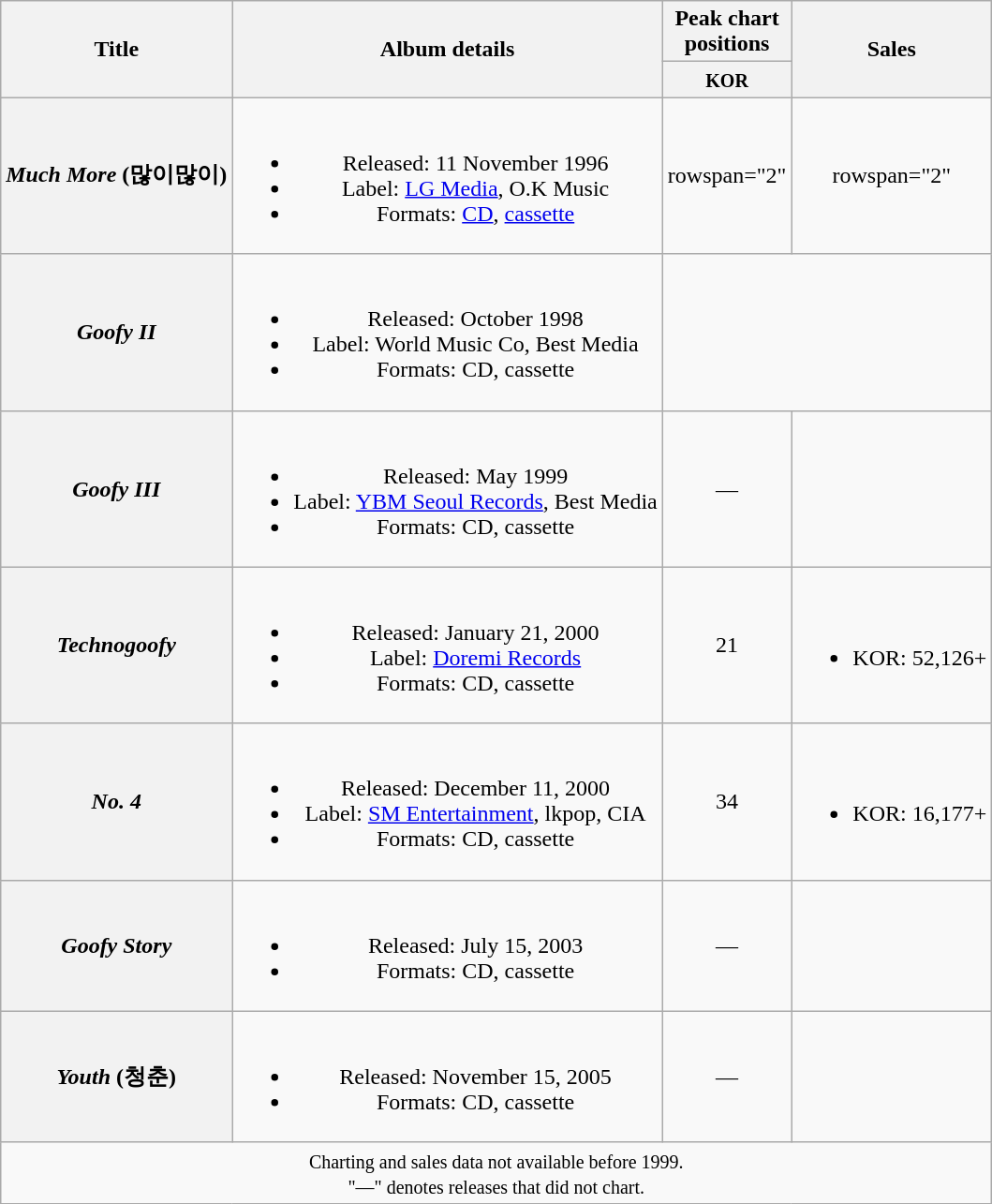<table class="wikitable plainrowheaders" style="text-align:center;">
<tr>
<th scope="col" rowspan="2">Title</th>
<th scope="col" rowspan="2">Album details</th>
<th scope="col" colspan="1" style="width:5em;">Peak chart positions</th>
<th scope="col" rowspan="2">Sales</th>
</tr>
<tr>
<th><small>KOR</small><br></th>
</tr>
<tr>
<th scope="row"><em>Much More</em> (많이많이)</th>
<td><br><ul><li>Released: 11 November 1996</li><li>Label: <a href='#'>LG Media</a>, O.K Music</li><li>Formats: <a href='#'>CD</a>, <a href='#'>cassette</a></li></ul></td>
<td>rowspan="2" </td>
<td>rowspan="2" </td>
</tr>
<tr>
<th scope="row"><em>Goofy II</em></th>
<td><br><ul><li>Released: October 1998</li><li>Label: World Music Co, Best Media</li><li>Formats: CD, cassette</li></ul></td>
</tr>
<tr>
<th scope="row"><em>Goofy III</em></th>
<td><br><ul><li>Released: May 1999</li><li>Label: <a href='#'>YBM Seoul Records</a>, Best Media</li><li>Formats: CD, cassette</li></ul></td>
<td>—</td>
<td></td>
</tr>
<tr>
<th scope="row"><em>Technogoofy</em></th>
<td><br><ul><li>Released: January 21, 2000</li><li>Label: <a href='#'>Doremi Records</a></li><li>Formats: CD, cassette</li></ul></td>
<td>21</td>
<td><br><ul><li>KOR: 52,126+</li></ul></td>
</tr>
<tr>
<th scope="row"><em>No. 4</em></th>
<td><br><ul><li>Released: December 11, 2000</li><li>Label: <a href='#'>SM Entertainment</a>, lkpop, CIA</li><li>Formats: CD, cassette</li></ul></td>
<td>34</td>
<td><br><ul><li>KOR: 16,177+</li></ul></td>
</tr>
<tr>
<th scope="row"><em>Goofy Story</em></th>
<td><br><ul><li>Released: July 15, 2003</li><li>Formats: CD, cassette</li></ul></td>
<td>—</td>
<td></td>
</tr>
<tr>
<th scope="row"><em>Youth</em> (청춘)</th>
<td><br><ul><li>Released: November 15, 2005</li><li>Formats: CD, cassette</li></ul></td>
<td>—</td>
<td></td>
</tr>
<tr>
<td colspan="4" align="center"><small>Charting and sales data not available before 1999.<br>"—" denotes releases that did not chart.</small></td>
</tr>
</table>
